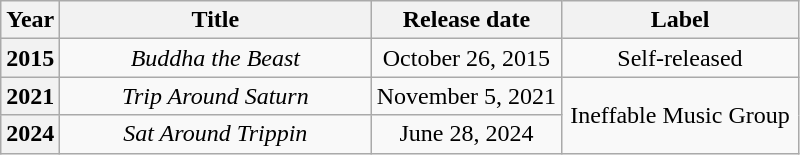<table class="wikitable plainrowheaders" style="text-align:center;">
<tr>
<th scope="col">Year</th>
<th scope="col" width="200">Title</th>
<th scope="col" width="120">Release date</th>
<th scope="col" width="150">Label</th>
</tr>
<tr>
<th scope="row">2015</th>
<td><em>Buddha the Beast</em></td>
<td>October 26, 2015</td>
<td rowspan=1>Self-released</td>
</tr>
<tr>
<th scope="row">2021</th>
<td><em>Trip Around Saturn</em></td>
<td>November 5, 2021</td>
<td rowspan=2>Ineffable Music Group</td>
</tr>
<tr>
<th scope="row">2024</th>
<td><em>Sat Around Trippin</em></td>
<td>June 28, 2024</td>
</tr>
</table>
